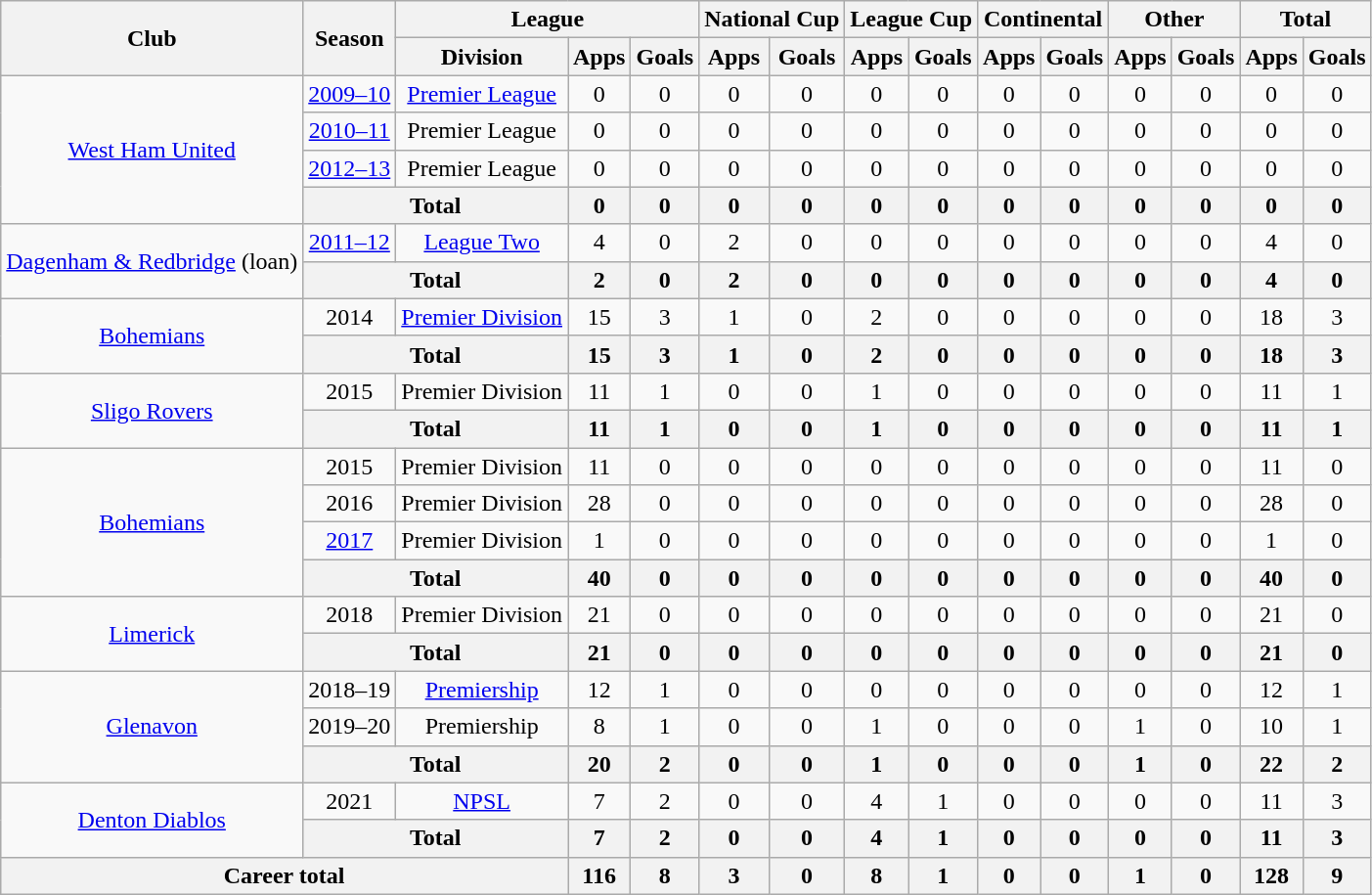<table class="wikitable" style=text-align:center>
<tr>
<th rowspan="2">Club</th>
<th rowspan="2">Season</th>
<th colspan="3">League</th>
<th colspan="2">National Cup</th>
<th colspan="2">League Cup</th>
<th colspan="2">Continental</th>
<th colspan="2">Other</th>
<th colspan="2">Total</th>
</tr>
<tr>
<th>Division</th>
<th>Apps</th>
<th>Goals</th>
<th>Apps</th>
<th>Goals</th>
<th>Apps</th>
<th>Goals</th>
<th>Apps</th>
<th>Goals</th>
<th>Apps</th>
<th>Goals</th>
<th>Apps</th>
<th>Goals</th>
</tr>
<tr>
<td rowspan="4"><a href='#'>West Ham United</a></td>
<td><a href='#'>2009–10</a></td>
<td><a href='#'>Premier League</a></td>
<td>0</td>
<td>0</td>
<td>0</td>
<td>0</td>
<td>0</td>
<td>0</td>
<td>0</td>
<td>0</td>
<td>0</td>
<td>0</td>
<td>0</td>
<td>0</td>
</tr>
<tr>
<td><a href='#'>2010–11</a></td>
<td>Premier League</td>
<td>0</td>
<td>0</td>
<td>0</td>
<td>0</td>
<td>0</td>
<td>0</td>
<td>0</td>
<td>0</td>
<td>0</td>
<td>0</td>
<td>0</td>
<td>0</td>
</tr>
<tr>
<td><a href='#'>2012–13</a></td>
<td>Premier League</td>
<td>0</td>
<td>0</td>
<td>0</td>
<td>0</td>
<td>0</td>
<td>0</td>
<td>0</td>
<td>0</td>
<td>0</td>
<td>0</td>
<td>0</td>
<td>0</td>
</tr>
<tr>
<th colspan="2">Total</th>
<th>0</th>
<th>0</th>
<th>0</th>
<th>0</th>
<th>0</th>
<th>0</th>
<th>0</th>
<th>0</th>
<th>0</th>
<th>0</th>
<th>0</th>
<th>0</th>
</tr>
<tr>
<td rowspan="2"><a href='#'>Dagenham & Redbridge</a> (loan)</td>
<td><a href='#'>2011–12</a></td>
<td><a href='#'>League Two</a></td>
<td>4</td>
<td>0</td>
<td>2</td>
<td>0</td>
<td>0</td>
<td>0</td>
<td>0</td>
<td>0</td>
<td>0</td>
<td>0</td>
<td>4</td>
<td>0</td>
</tr>
<tr>
<th colspan="2">Total</th>
<th>2</th>
<th>0</th>
<th>2</th>
<th>0</th>
<th>0</th>
<th>0</th>
<th>0</th>
<th>0</th>
<th>0</th>
<th>0</th>
<th>4</th>
<th>0</th>
</tr>
<tr>
<td rowspan="2"><a href='#'>Bohemians</a></td>
<td>2014</td>
<td><a href='#'>Premier Division</a></td>
<td>15</td>
<td>3</td>
<td>1</td>
<td>0</td>
<td>2</td>
<td>0</td>
<td>0</td>
<td>0</td>
<td>0</td>
<td>0</td>
<td>18</td>
<td>3</td>
</tr>
<tr>
<th colspan="2">Total</th>
<th>15</th>
<th>3</th>
<th>1</th>
<th>0</th>
<th>2</th>
<th>0</th>
<th>0</th>
<th>0</th>
<th>0</th>
<th>0</th>
<th>18</th>
<th>3</th>
</tr>
<tr>
<td rowspan="2"><a href='#'>Sligo Rovers</a></td>
<td>2015</td>
<td>Premier Division</td>
<td>11</td>
<td>1</td>
<td>0</td>
<td>0</td>
<td>1</td>
<td>0</td>
<td>0</td>
<td>0</td>
<td>0</td>
<td>0</td>
<td>11</td>
<td>1</td>
</tr>
<tr>
<th colspan="2">Total</th>
<th>11</th>
<th>1</th>
<th>0</th>
<th>0</th>
<th>1</th>
<th>0</th>
<th>0</th>
<th>0</th>
<th>0</th>
<th>0</th>
<th>11</th>
<th>1</th>
</tr>
<tr>
<td rowspan="4"><a href='#'>Bohemians</a></td>
<td>2015</td>
<td>Premier Division</td>
<td>11</td>
<td>0</td>
<td>0</td>
<td>0</td>
<td>0</td>
<td>0</td>
<td>0</td>
<td>0</td>
<td>0</td>
<td>0</td>
<td>11</td>
<td>0</td>
</tr>
<tr>
<td>2016</td>
<td>Premier Division</td>
<td>28</td>
<td>0</td>
<td>0</td>
<td>0</td>
<td>0</td>
<td>0</td>
<td>0</td>
<td>0</td>
<td>0</td>
<td>0</td>
<td>28</td>
<td>0</td>
</tr>
<tr>
<td><a href='#'>2017</a></td>
<td>Premier Division</td>
<td>1</td>
<td>0</td>
<td>0</td>
<td>0</td>
<td>0</td>
<td>0</td>
<td>0</td>
<td>0</td>
<td>0</td>
<td>0</td>
<td>1</td>
<td>0</td>
</tr>
<tr>
<th colspan="2">Total</th>
<th>40</th>
<th>0</th>
<th>0</th>
<th>0</th>
<th>0</th>
<th>0</th>
<th>0</th>
<th>0</th>
<th>0</th>
<th>0</th>
<th>40</th>
<th>0</th>
</tr>
<tr>
<td rowspan="2"><a href='#'>Limerick</a></td>
<td>2018</td>
<td>Premier Division</td>
<td>21</td>
<td>0</td>
<td>0</td>
<td>0</td>
<td>0</td>
<td>0</td>
<td>0</td>
<td>0</td>
<td>0</td>
<td>0</td>
<td>21</td>
<td>0</td>
</tr>
<tr>
<th colspan="2">Total</th>
<th>21</th>
<th>0</th>
<th>0</th>
<th>0</th>
<th>0</th>
<th>0</th>
<th>0</th>
<th>0</th>
<th>0</th>
<th>0</th>
<th>21</th>
<th>0</th>
</tr>
<tr>
<td rowspan="3"><a href='#'>Glenavon</a></td>
<td>2018–19</td>
<td><a href='#'>Premiership</a></td>
<td>12</td>
<td>1</td>
<td>0</td>
<td>0</td>
<td>0</td>
<td>0</td>
<td>0</td>
<td>0</td>
<td>0</td>
<td>0</td>
<td>12</td>
<td>1</td>
</tr>
<tr>
<td>2019–20</td>
<td>Premiership</td>
<td>8</td>
<td>1</td>
<td>0</td>
<td>0</td>
<td>1</td>
<td>0</td>
<td>0</td>
<td>0</td>
<td>1</td>
<td>0</td>
<td>10</td>
<td>1</td>
</tr>
<tr>
<th colspan="2">Total</th>
<th>20</th>
<th>2</th>
<th>0</th>
<th>0</th>
<th>1</th>
<th>0</th>
<th>0</th>
<th>0</th>
<th>1</th>
<th>0</th>
<th>22</th>
<th>2</th>
</tr>
<tr>
<td rowspan="2"><a href='#'>Denton Diablos</a></td>
<td>2021</td>
<td><a href='#'>NPSL</a></td>
<td>7</td>
<td>2</td>
<td>0</td>
<td>0</td>
<td>4</td>
<td>1</td>
<td>0</td>
<td>0</td>
<td>0</td>
<td>0</td>
<td>11</td>
<td>3</td>
</tr>
<tr>
<th colspan="2">Total</th>
<th>7</th>
<th>2</th>
<th>0</th>
<th>0</th>
<th>4</th>
<th>1</th>
<th>0</th>
<th>0</th>
<th>0</th>
<th>0</th>
<th>11</th>
<th>3</th>
</tr>
<tr>
<th colspan="3">Career total</th>
<th>116</th>
<th>8</th>
<th>3</th>
<th>0</th>
<th>8</th>
<th>1</th>
<th>0</th>
<th>0</th>
<th>1</th>
<th>0</th>
<th>128</th>
<th>9</th>
</tr>
</table>
